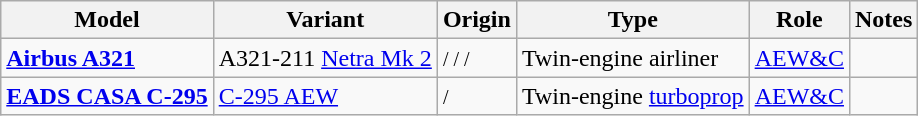<table class="wikitable sortable">
<tr>
<th scope=col>Model</th>
<th scope=col>Variant</th>
<th scope=col>Origin</th>
<th scope=col>Type</th>
<th scope=col>Role</th>
<th scope=col>Notes</th>
</tr>
<tr>
<td><strong><a href='#'>Airbus A321</a></strong></td>
<td>A321-211 <a href='#'>Netra Mk 2</a></td>
<td><small> /  /  /</small> <small></small></td>
<td>Twin-engine airliner</td>
<td><a href='#'>AEW&C</a></td>
<td></td>
</tr>
<tr>
<td><strong><a href='#'>EADS CASA C-295</a></strong></td>
<td><a href='#'>C-295 AEW</a></td>
<td><small> / </small></td>
<td>Twin-engine <a href='#'>turboprop</a></td>
<td><a href='#'>AEW&C</a></td>
<td></td>
</tr>
</table>
